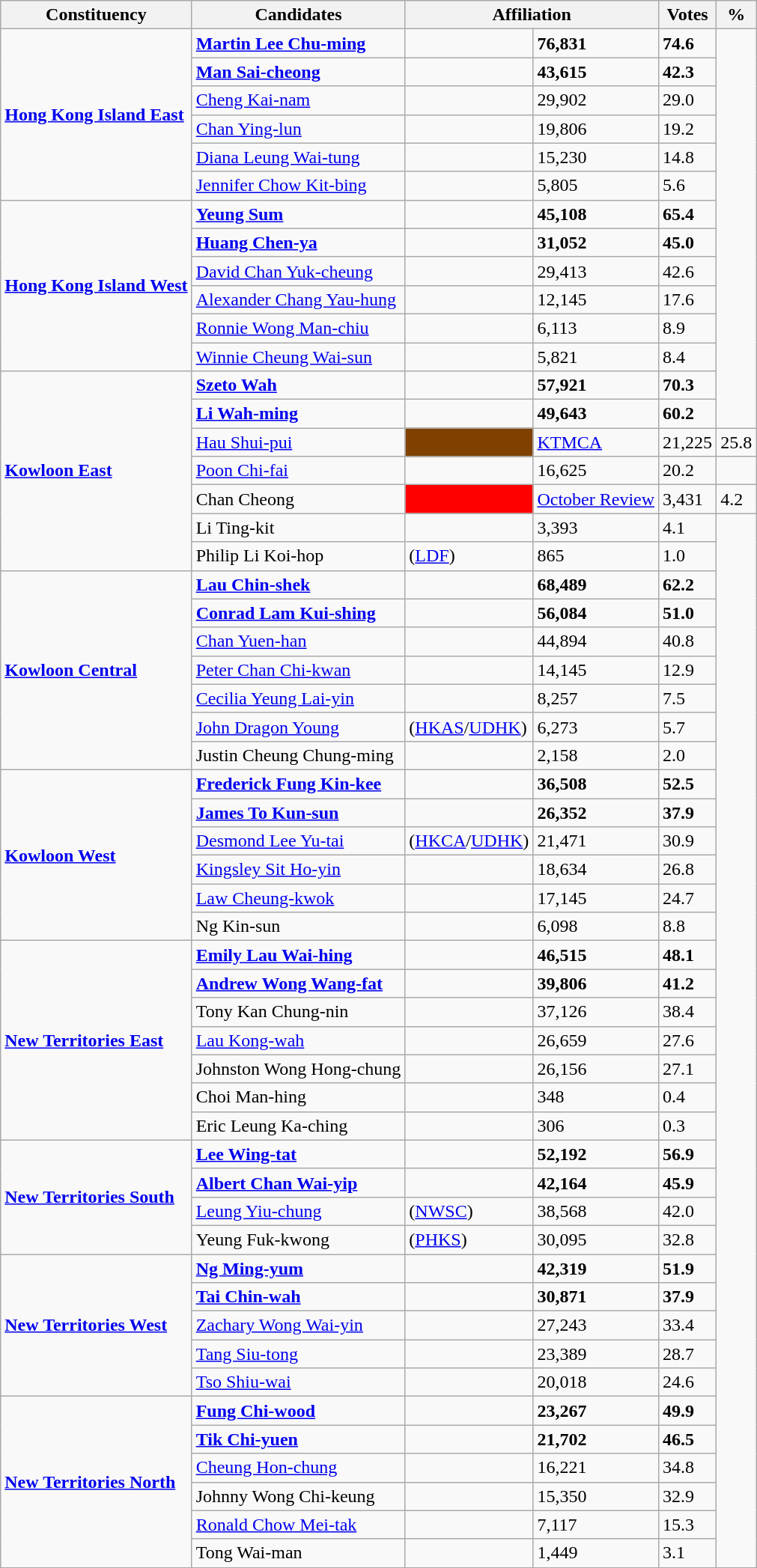<table class="wikitable">
<tr>
<th>Constituency</th>
<th>Candidates</th>
<th colspan=2>Affiliation</th>
<th>Votes</th>
<th>%</th>
</tr>
<tr>
<td rowspan=6><strong><a href='#'>Hong Kong Island East</a></strong></td>
<td><strong><a href='#'>Martin Lee Chu-ming</a></strong></td>
<td></td>
<td><strong>76,831</strong></td>
<td><strong>74.6</strong></td>
</tr>
<tr>
<td><strong><a href='#'>Man Sai-cheong</a></strong></td>
<td></td>
<td><strong>43,615</strong></td>
<td><strong>42.3</strong></td>
</tr>
<tr>
<td><a href='#'>Cheng Kai-nam</a></td>
<td></td>
<td>29,902</td>
<td>29.0</td>
</tr>
<tr>
<td><a href='#'>Chan Ying-lun</a></td>
<td></td>
<td>19,806</td>
<td>19.2</td>
</tr>
<tr>
<td><a href='#'>Diana Leung Wai-tung</a></td>
<td></td>
<td>15,230</td>
<td>14.8</td>
</tr>
<tr>
<td><a href='#'>Jennifer Chow Kit-bing</a></td>
<td></td>
<td>5,805</td>
<td>5.6</td>
</tr>
<tr>
<td rowspan=6><strong><a href='#'>Hong Kong Island West</a></strong></td>
<td><strong><a href='#'>Yeung Sum</a></strong></td>
<td></td>
<td><strong>45,108</strong></td>
<td><strong>65.4</strong></td>
</tr>
<tr>
<td><strong><a href='#'>Huang Chen-ya</a></strong></td>
<td></td>
<td><strong>31,052</strong></td>
<td><strong>45.0</strong></td>
</tr>
<tr>
<td><a href='#'>David Chan Yuk-cheung</a></td>
<td></td>
<td>29,413</td>
<td>42.6</td>
</tr>
<tr>
<td><a href='#'>Alexander Chang Yau-hung</a></td>
<td></td>
<td>12,145</td>
<td>17.6</td>
</tr>
<tr>
<td><a href='#'>Ronnie Wong Man-chiu</a></td>
<td></td>
<td>6,113</td>
<td>8.9</td>
</tr>
<tr>
<td><a href='#'>Winnie Cheung Wai-sun</a></td>
<td></td>
<td>5,821</td>
<td>8.4</td>
</tr>
<tr>
<td rowspan=7><strong><a href='#'>Kowloon East</a></strong></td>
<td><strong><a href='#'>Szeto Wah</a></strong></td>
<td></td>
<td><strong>57,921 </strong></td>
<td><strong>70.3</strong></td>
</tr>
<tr>
<td><strong><a href='#'>Li Wah-ming</a></strong></td>
<td></td>
<td><strong>49,643</strong></td>
<td><strong>60.2</strong></td>
</tr>
<tr>
<td><a href='#'>Hau Shui-pui</a></td>
<td bgcolor=#804000></td>
<td><a href='#'>KTMCA</a></td>
<td>21,225</td>
<td>25.8</td>
</tr>
<tr>
<td><a href='#'>Poon Chi-fai</a></td>
<td></td>
<td>16,625</td>
<td>20.2</td>
</tr>
<tr>
<td>Chan Cheong</td>
<td bgcolor=Red></td>
<td><a href='#'>October Review</a></td>
<td>3,431</td>
<td>4.2</td>
</tr>
<tr>
<td>Li Ting-kit</td>
<td></td>
<td>3,393</td>
<td>4.1</td>
</tr>
<tr>
<td>Philip Li Koi-hop</td>
<td> (<a href='#'>LDF</a>)</td>
<td>865</td>
<td>1.0</td>
</tr>
<tr>
<td rowspan=7><strong><a href='#'>Kowloon Central</a></strong></td>
<td><strong><a href='#'>Lau Chin-shek</a></strong></td>
<td></td>
<td><strong>68,489</strong></td>
<td><strong>62.2</strong></td>
</tr>
<tr>
<td><strong><a href='#'>Conrad Lam Kui-shing</a></strong></td>
<td></td>
<td><strong>56,084</strong></td>
<td><strong>51.0</strong></td>
</tr>
<tr>
<td><a href='#'>Chan Yuen-han</a></td>
<td></td>
<td>44,894</td>
<td>40.8</td>
</tr>
<tr>
<td><a href='#'>Peter Chan Chi-kwan</a></td>
<td></td>
<td>14,145</td>
<td>12.9</td>
</tr>
<tr>
<td><a href='#'>Cecilia Yeung Lai-yin</a></td>
<td></td>
<td>8,257</td>
<td>7.5</td>
</tr>
<tr>
<td><a href='#'>John Dragon Young</a></td>
<td> (<a href='#'>HKAS</a>/<a href='#'>UDHK</a>)</td>
<td>6,273</td>
<td>5.7</td>
</tr>
<tr>
<td>Justin Cheung Chung-ming</td>
<td></td>
<td>2,158</td>
<td>2.0</td>
</tr>
<tr>
<td rowspan=6><strong><a href='#'>Kowloon West</a></strong></td>
<td><strong><a href='#'>Frederick Fung Kin-kee</a></strong></td>
<td></td>
<td><strong>36,508</strong></td>
<td><strong>52.5</strong></td>
</tr>
<tr>
<td><strong><a href='#'>James To Kun-sun</a></strong></td>
<td></td>
<td><strong>26,352</strong></td>
<td><strong>37.9</strong></td>
</tr>
<tr>
<td><a href='#'>Desmond Lee Yu-tai</a></td>
<td> (<a href='#'>HKCA</a>/<a href='#'>UDHK</a>)</td>
<td>21,471</td>
<td>30.9</td>
</tr>
<tr>
<td><a href='#'>Kingsley Sit Ho-yin</a></td>
<td></td>
<td>18,634</td>
<td>26.8</td>
</tr>
<tr>
<td><a href='#'>Law Cheung-kwok</a></td>
<td></td>
<td>17,145</td>
<td>24.7</td>
</tr>
<tr>
<td>Ng Kin-sun</td>
<td></td>
<td>6,098</td>
<td>8.8</td>
</tr>
<tr>
<td rowspan=7><strong><a href='#'>New Territories East</a></strong></td>
<td><strong><a href='#'>Emily Lau Wai-hing</a></strong></td>
<td></td>
<td><strong>46,515</strong></td>
<td><strong>48.1</strong></td>
</tr>
<tr>
<td><strong><a href='#'>Andrew Wong Wang-fat</a></strong></td>
<td></td>
<td><strong>39,806</strong></td>
<td><strong>41.2</strong></td>
</tr>
<tr>
<td>Tony Kan Chung-nin</td>
<td></td>
<td>37,126</td>
<td>38.4</td>
</tr>
<tr>
<td><a href='#'>Lau Kong-wah</a></td>
<td></td>
<td>26,659</td>
<td>27.6</td>
</tr>
<tr>
<td>Johnston Wong Hong-chung</td>
<td></td>
<td>26,156</td>
<td>27.1</td>
</tr>
<tr>
<td>Choi Man-hing</td>
<td></td>
<td>348</td>
<td>0.4</td>
</tr>
<tr>
<td>Eric Leung Ka-ching</td>
<td></td>
<td>306</td>
<td>0.3</td>
</tr>
<tr>
<td rowspan=4><strong><a href='#'>New Territories South</a></strong></td>
<td><strong><a href='#'>Lee Wing-tat</a></strong></td>
<td></td>
<td><strong>52,192</strong></td>
<td><strong>56.9</strong></td>
</tr>
<tr>
<td><strong><a href='#'>Albert Chan Wai-yip</a></strong></td>
<td></td>
<td><strong>42,164</strong></td>
<td><strong>45.9</strong></td>
</tr>
<tr>
<td><a href='#'>Leung Yiu-chung</a></td>
<td> (<a href='#'>NWSC</a>)</td>
<td>38,568</td>
<td>42.0</td>
</tr>
<tr>
<td>Yeung Fuk-kwong</td>
<td> (<a href='#'>PHKS</a>)</td>
<td>30,095</td>
<td>32.8</td>
</tr>
<tr>
<td rowspan=5><strong><a href='#'>New Territories West</a></strong></td>
<td><strong><a href='#'>Ng Ming-yum</a></strong></td>
<td></td>
<td><strong>42,319</strong></td>
<td><strong>51.9</strong></td>
</tr>
<tr>
<td><strong><a href='#'>Tai Chin-wah</a></strong></td>
<td></td>
<td><strong>30,871</strong></td>
<td><strong>37.9</strong></td>
</tr>
<tr>
<td><a href='#'>Zachary Wong Wai-yin</a></td>
<td></td>
<td>27,243</td>
<td>33.4</td>
</tr>
<tr>
<td><a href='#'>Tang Siu-tong</a></td>
<td></td>
<td>23,389</td>
<td>28.7</td>
</tr>
<tr>
<td><a href='#'>Tso Shiu-wai</a></td>
<td></td>
<td>20,018</td>
<td>24.6</td>
</tr>
<tr>
<td rowspan=6><strong><a href='#'>New Territories North</a></strong></td>
<td><strong><a href='#'>Fung Chi-wood</a></strong></td>
<td></td>
<td><strong>23,267</strong></td>
<td><strong>49.9</strong></td>
</tr>
<tr>
<td><strong><a href='#'>Tik Chi-yuen</a></strong></td>
<td></td>
<td><strong>21,702</strong></td>
<td><strong>46.5</strong></td>
</tr>
<tr>
<td><a href='#'>Cheung Hon-chung</a></td>
<td></td>
<td>16,221</td>
<td>34.8</td>
</tr>
<tr>
<td>Johnny Wong Chi-keung</td>
<td></td>
<td>15,350</td>
<td>32.9</td>
</tr>
<tr>
<td><a href='#'>Ronald Chow Mei-tak</a></td>
<td></td>
<td>7,117</td>
<td>15.3</td>
</tr>
<tr>
<td>Tong Wai-man</td>
<td></td>
<td>1,449</td>
<td>3.1</td>
</tr>
<tr>
</tr>
</table>
